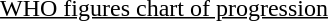<table align=center>
<tr align=center>
<td><u> WHO figures chart of progression </u> </td>
</tr>
<tr>
<td><br></td>
</tr>
<tr>
</tr>
</table>
